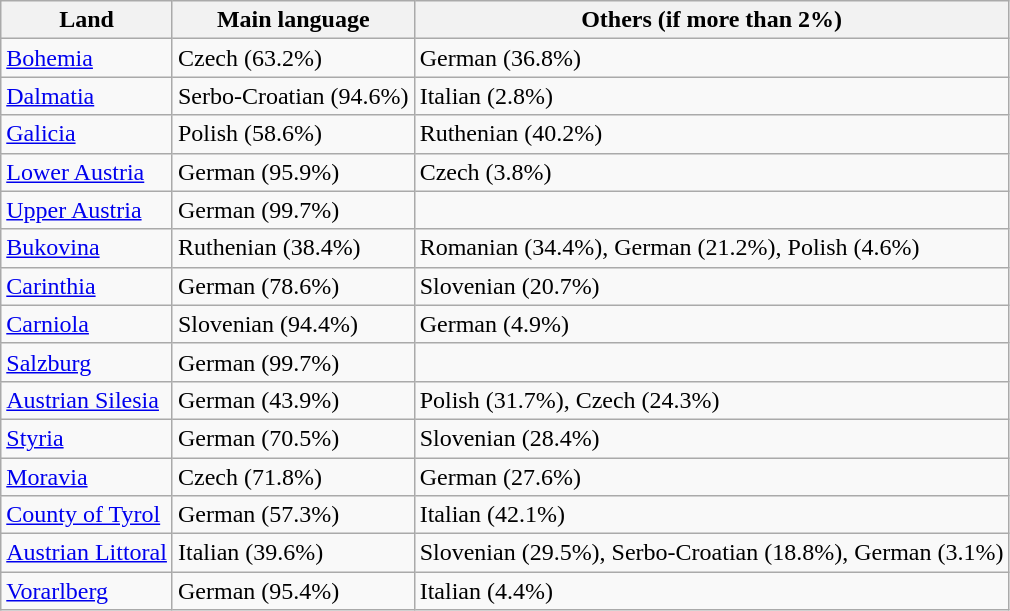<table class="wikitable">
<tr>
<th>Land</th>
<th>Main language</th>
<th>Others (if more than 2%)</th>
</tr>
<tr>
<td><a href='#'>Bohemia</a></td>
<td>Czech (63.2%)</td>
<td>German (36.8%)</td>
</tr>
<tr>
<td><a href='#'>Dalmatia</a></td>
<td>Serbo-Croatian (94.6%)</td>
<td>Italian (2.8%)</td>
</tr>
<tr>
<td><a href='#'>Galicia</a></td>
<td>Polish (58.6%)</td>
<td>Ruthenian (40.2%)</td>
</tr>
<tr>
<td><a href='#'>Lower Austria</a></td>
<td>German (95.9%)</td>
<td>Czech (3.8%)</td>
</tr>
<tr>
<td><a href='#'>Upper Austria</a></td>
<td>German (99.7%)</td>
<td></td>
</tr>
<tr>
<td><a href='#'>Bukovina</a></td>
<td>Ruthenian (38.4%)</td>
<td>Romanian (34.4%), German (21.2%), Polish (4.6%)</td>
</tr>
<tr>
<td><a href='#'>Carinthia</a></td>
<td>German (78.6%)</td>
<td>Slovenian (20.7%)</td>
</tr>
<tr>
<td><a href='#'>Carniola</a></td>
<td>Slovenian (94.4%)</td>
<td>German (4.9%)</td>
</tr>
<tr>
<td><a href='#'>Salzburg</a></td>
<td>German (99.7%)</td>
<td></td>
</tr>
<tr>
<td><a href='#'>Austrian Silesia</a></td>
<td>German (43.9%)</td>
<td>Polish (31.7%), Czech (24.3%)</td>
</tr>
<tr>
<td><a href='#'>Styria</a></td>
<td>German (70.5%)</td>
<td>Slovenian (28.4%)</td>
</tr>
<tr>
<td><a href='#'>Moravia</a></td>
<td>Czech (71.8%)</td>
<td>German (27.6%)</td>
</tr>
<tr>
<td><a href='#'>County of Tyrol</a></td>
<td>German (57.3%)</td>
<td>Italian (42.1%)</td>
</tr>
<tr>
<td><a href='#'>Austrian Littoral</a></td>
<td>Italian (39.6%)</td>
<td>Slovenian (29.5%), Serbo-Croatian (18.8%), German (3.1%)</td>
</tr>
<tr>
<td><a href='#'>Vorarlberg</a></td>
<td>German (95.4%)</td>
<td>Italian (4.4%)</td>
</tr>
</table>
